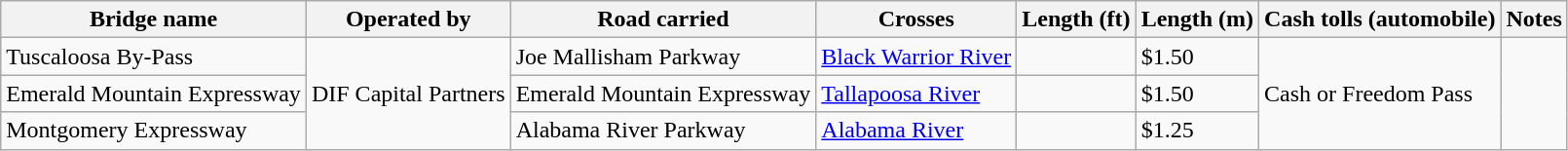<table class=wikitable>
<tr>
<th scope=col>Bridge name</th>
<th scope=col>Operated by</th>
<th scope=col>Road carried</th>
<th scope=col>Crosses</th>
<th scope=col>Length (ft)</th>
<th scope=col>Length (m)</th>
<th scope=col>Cash tolls (automobile)</th>
<th scope=col>Notes</th>
</tr>
<tr>
<td>Tuscaloosa By-Pass</td>
<td rowspan="3">DIF Capital Partners</td>
<td>Joe Mallisham Parkway</td>
<td><a href='#'>Black Warrior River</a></td>
<td></td>
<td>$1.50</td>
<td rowspan="3">Cash or Freedom Pass</td>
</tr>
<tr>
<td>Emerald Mountain Expressway</td>
<td>Emerald Mountain Expressway</td>
<td><a href='#'>Tallapoosa River</a></td>
<td></td>
<td>$1.50</td>
</tr>
<tr>
<td>Montgomery Expressway</td>
<td>Alabama River Parkway</td>
<td><a href='#'>Alabama River</a></td>
<td></td>
<td>$1.25</td>
</tr>
</table>
